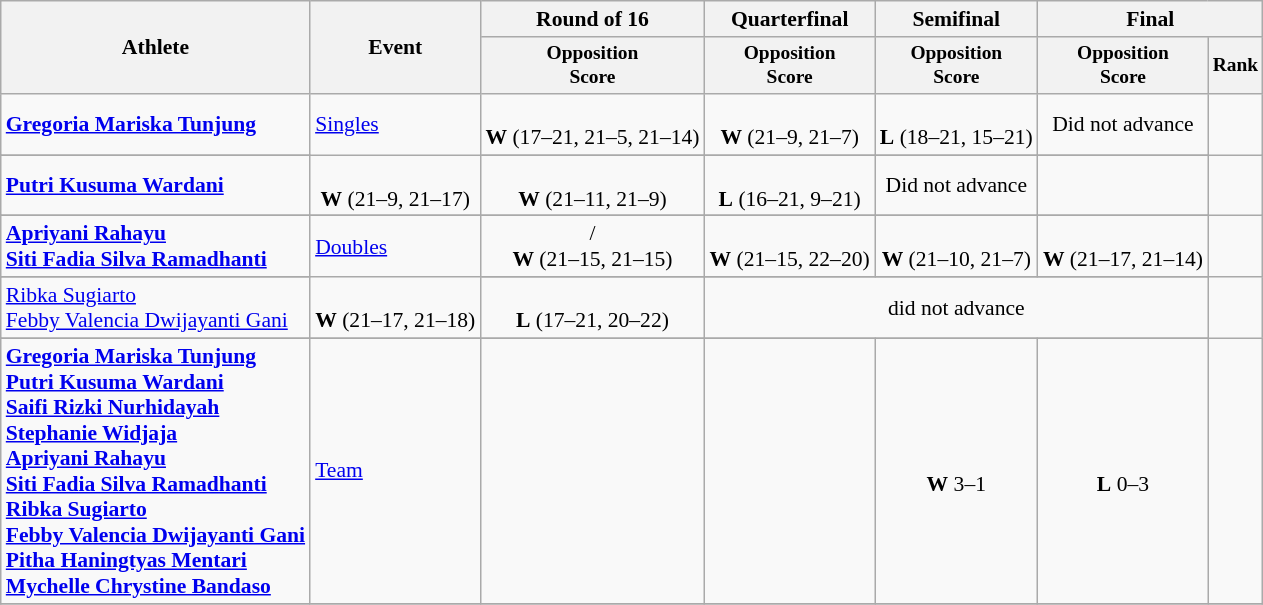<table class="wikitable" style="font-size:90%">
<tr>
<th rowspan="2">Athlete</th>
<th rowspan="2">Event</th>
<th>Round of 16</th>
<th>Quarterfinal</th>
<th>Semifinal</th>
<th colspan=2>Final</th>
</tr>
<tr style="font-size:90%", align="center">
<th>Opposition<br>Score</th>
<th>Opposition<br>Score</th>
<th>Opposition<br>Score</th>
<th>Opposition<br>Score</th>
<th>Rank</th>
</tr>
<tr align="center">
<td align="left"><strong><a href='#'>Gregoria Mariska Tunjung</a></strong></td>
<td align="left" rowspan=2><a href='#'>Singles</a></td>
<td><br><strong>W</strong> (17–21, 21–5, 21–14)</td>
<td><br><strong>W</strong> (21–9, 21–7)</td>
<td><br><strong>L</strong> (18–21, 15–21)</td>
<td>Did not advance</td>
<td></td>
</tr>
<tr>
</tr>
<tr align="center">
<td align="left"><strong><a href='#'>Putri Kusuma Wardani</a></strong></td>
<td><br><strong>W</strong> (21–9, 21–17)</td>
<td><br><strong>W</strong> (21–11, 21–9)</td>
<td><br><strong>L</strong> (16–21, 9–21)</td>
<td>Did not advance</td>
<td></td>
</tr>
<tr>
</tr>
<tr align="center">
<td align="left"><strong><a href='#'>Apriyani Rahayu</a><br><a href='#'>Siti Fadia Silva Ramadhanti</a></strong></td>
<td align="left" rowspan=2><a href='#'>Doubles</a></td>
<td> / <br><strong>W</strong> (21–15, 21–15)</td>
<td><br><strong>W</strong> (21–15, 22–20)</td>
<td><br><strong>W</strong> (21–10, 21–7)</td>
<td><br><strong>W</strong> (21–17, 21–14)</td>
<td></td>
</tr>
<tr>
</tr>
<tr align="center">
<td align="left"><a href='#'>Ribka Sugiarto</a><br><a href='#'>Febby Valencia Dwijayanti Gani</a></td>
<td><br><strong>W</strong> (21–17, 21–18)</td>
<td><br><strong>L</strong> (17–21, 20–22)</td>
<td colspan=3>did not advance</td>
</tr>
<tr>
</tr>
<tr align="center">
<td align="left"><strong><a href='#'>Gregoria Mariska Tunjung</a><br><a href='#'>Putri Kusuma Wardani</a> <br><a href='#'>Saifi Rizki Nurhidayah</a><br><a href='#'>Stephanie Widjaja</a><br><a href='#'>Apriyani Rahayu</a><br><a href='#'>Siti Fadia Silva Ramadhanti</a><br><a href='#'>Ribka Sugiarto</a><br><a href='#'>Febby Valencia Dwijayanti Gani</a><br><a href='#'>Pitha Haningtyas Mentari</a><br><a href='#'>Mychelle Chrystine Bandaso</a></strong></td>
<td align="left"><a href='#'>Team</a></td>
<td></td>
<td></td>
<td><br> <strong>W</strong> 3–1</td>
<td><br> <strong>L</strong> 0–3</td>
<td></td>
</tr>
<tr>
</tr>
</table>
